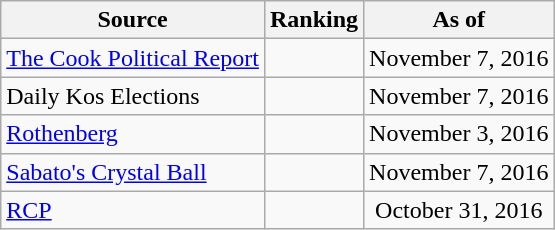<table class="wikitable" style="text-align:center">
<tr>
<th>Source</th>
<th>Ranking</th>
<th>As of</th>
</tr>
<tr>
<td align=left><a href='#'>The Cook Political Report</a></td>
<td></td>
<td>November 7, 2016</td>
</tr>
<tr>
<td align=left>Daily Kos Elections</td>
<td></td>
<td>November 7, 2016</td>
</tr>
<tr>
<td align=left><a href='#'>Rothenberg</a></td>
<td></td>
<td>November 3, 2016</td>
</tr>
<tr>
<td align=left><a href='#'>Sabato's Crystal Ball</a></td>
<td></td>
<td>November 7, 2016</td>
</tr>
<tr>
<td align="left"><a href='#'>RCP</a></td>
<td></td>
<td>October 31, 2016</td>
</tr>
</table>
